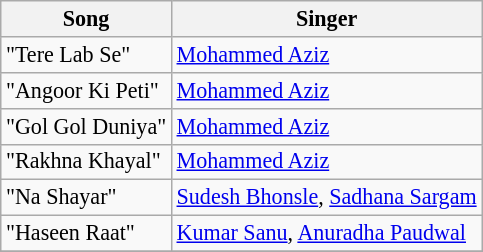<table class="wikitable" style="font-size:92%;">
<tr>
<th>Song</th>
<th>Singer</th>
</tr>
<tr>
<td>"Tere Lab Se"</td>
<td><a href='#'>Mohammed Aziz</a></td>
</tr>
<tr>
<td>"Angoor Ki Peti"</td>
<td><a href='#'>Mohammed Aziz</a></td>
</tr>
<tr>
<td>"Gol Gol Duniya"</td>
<td><a href='#'>Mohammed Aziz</a></td>
</tr>
<tr>
<td>"Rakhna Khayal"</td>
<td><a href='#'>Mohammed Aziz</a></td>
</tr>
<tr>
<td>"Na Shayar"</td>
<td><a href='#'>Sudesh Bhonsle</a>, <a href='#'>Sadhana Sargam</a></td>
</tr>
<tr>
<td>"Haseen Raat"</td>
<td><a href='#'>Kumar Sanu</a>, <a href='#'>Anuradha Paudwal</a></td>
</tr>
<tr>
</tr>
</table>
